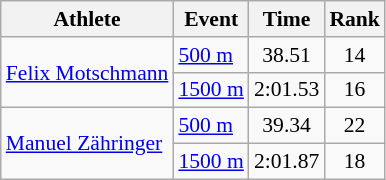<table class="wikitable" style="font-size:90%">
<tr>
<th>Athlete</th>
<th>Event</th>
<th>Time</th>
<th>Rank</th>
</tr>
<tr align=center>
<td align=left rowspan=2><a href='#'>Felix Motschmann</a></td>
<td align=left><a href='#'>500 m</a></td>
<td>38.51</td>
<td>14</td>
</tr>
<tr align=center>
<td align=left><a href='#'>1500 m</a></td>
<td>2:01.53</td>
<td>16</td>
</tr>
<tr align=center>
<td align=left rowspan=2><a href='#'>Manuel Zähringer</a></td>
<td align=left><a href='#'>500 m</a></td>
<td>39.34</td>
<td>22</td>
</tr>
<tr align=center>
<td align=left><a href='#'>1500 m</a></td>
<td>2:01.87</td>
<td>18</td>
</tr>
</table>
